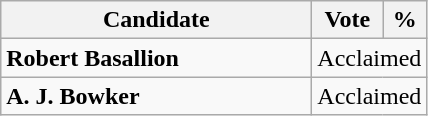<table class="wikitable">
<tr>
<th bgcolor="#DDDDFF" width="200px">Candidate</th>
<th bgcolor="#DDDDFF">Vote</th>
<th bgcolor="#DDDDFF">%</th>
</tr>
<tr>
<td><strong>Robert Basallion</strong></td>
<td colspan="2">Acclaimed</td>
</tr>
<tr>
<td><strong>A. J. Bowker</strong></td>
<td colspan="2">Acclaimed</td>
</tr>
</table>
